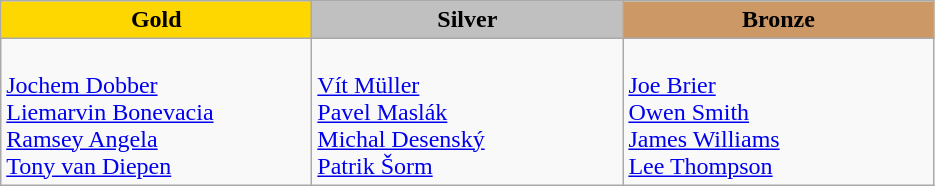<table class="wikitable" style="text-align:left">
<tr align="center">
<td width=200 bgcolor=gold><strong>Gold</strong></td>
<td width=200 bgcolor=silver><strong>Silver</strong></td>
<td width=200 bgcolor=CC9966><strong>Bronze</strong></td>
</tr>
<tr>
<td><br><a href='#'>Jochem Dobber</a><br><a href='#'>Liemarvin Bonevacia</a><br><a href='#'>Ramsey Angela</a><br><a href='#'>Tony van Diepen</a></td>
<td><br><a href='#'>Vít Müller</a><br><a href='#'>Pavel Maslák</a><br><a href='#'>Michal Desenský</a><br><a href='#'>Patrik Šorm</a></td>
<td><br><a href='#'>Joe Brier</a><br><a href='#'>Owen Smith</a><br><a href='#'>James Williams</a><br><a href='#'>Lee Thompson</a></td>
</tr>
</table>
